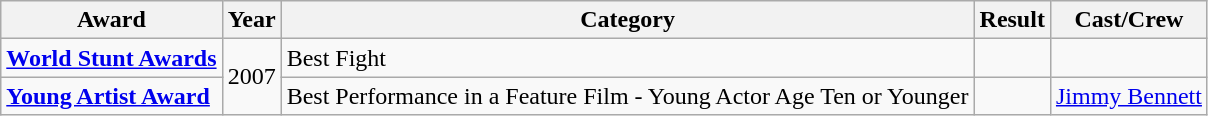<table class="wikitable">
<tr>
<th>Award</th>
<th>Year</th>
<th>Category</th>
<th>Result</th>
<th>Cast/Crew</th>
</tr>
<tr>
<td><strong><a href='#'>World Stunt Awards</a></strong></td>
<td rowspan="2">2007</td>
<td>Best Fight</td>
<td></td>
<td></td>
</tr>
<tr>
<td><strong><a href='#'>Young Artist Award</a></strong></td>
<td>Best Performance in a Feature Film - Young Actor Age Ten or Younger</td>
<td></td>
<td><a href='#'>Jimmy Bennett</a></td>
</tr>
</table>
